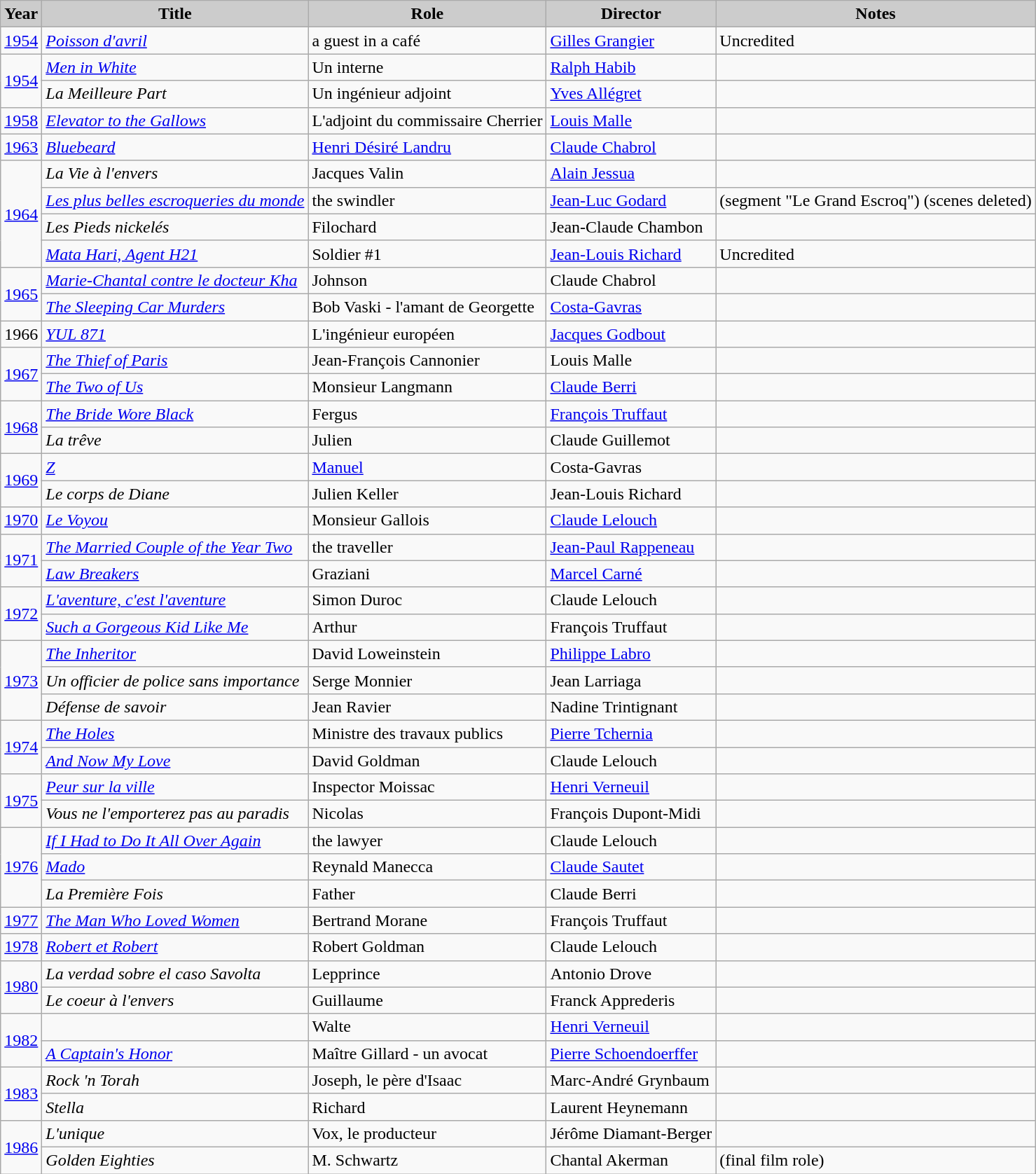<table class="wikitable">
<tr>
<th style="background: #CCCCCC;">Year</th>
<th style="background: #CCCCCC;">Title</th>
<th style="background: #CCCCCC;">Role</th>
<th style="background: #CCCCCC;">Director</th>
<th style="background: #CCCCCC;">Notes</th>
</tr>
<tr>
<td><a href='#'>1954</a></td>
<td><em><a href='#'>Poisson d'avril</a></em></td>
<td>a guest in a café</td>
<td><a href='#'>Gilles Grangier</a></td>
<td>Uncredited</td>
</tr>
<tr>
<td rowspan=2><a href='#'>1954</a></td>
<td><em><a href='#'>Men in White</a></em></td>
<td>Un interne</td>
<td><a href='#'>Ralph Habib</a></td>
<td></td>
</tr>
<tr>
<td><em>La Meilleure Part</em></td>
<td>Un ingénieur adjoint</td>
<td><a href='#'>Yves Allégret</a></td>
<td></td>
</tr>
<tr>
<td><a href='#'>1958</a></td>
<td><em><a href='#'>Elevator to the Gallows</a></em></td>
<td>L'adjoint du commissaire Cherrier</td>
<td><a href='#'>Louis Malle</a></td>
<td></td>
</tr>
<tr>
<td><a href='#'>1963</a></td>
<td><em><a href='#'>Bluebeard</a></em></td>
<td><a href='#'>Henri Désiré Landru</a></td>
<td><a href='#'>Claude Chabrol</a></td>
<td></td>
</tr>
<tr>
<td rowspan=4><a href='#'>1964</a></td>
<td><em>La Vie à l'envers</em></td>
<td>Jacques Valin</td>
<td><a href='#'>Alain Jessua</a></td>
<td></td>
</tr>
<tr>
<td><em><a href='#'>Les plus belles escroqueries du monde</a></em></td>
<td>the swindler</td>
<td><a href='#'>Jean-Luc Godard</a></td>
<td>(segment "Le Grand Escroq") (scenes deleted)</td>
</tr>
<tr>
<td><em>Les Pieds nickelés</em></td>
<td>Filochard</td>
<td>Jean-Claude Chambon</td>
<td></td>
</tr>
<tr>
<td><em><a href='#'>Mata Hari, Agent H21</a></em></td>
<td>Soldier #1</td>
<td><a href='#'>Jean-Louis Richard</a></td>
<td>Uncredited</td>
</tr>
<tr>
<td rowspan=2><a href='#'>1965</a></td>
<td><em><a href='#'>Marie-Chantal contre le docteur Kha</a></em></td>
<td>Johnson</td>
<td>Claude Chabrol</td>
<td></td>
</tr>
<tr>
<td><em><a href='#'>The Sleeping Car Murders</a></em></td>
<td>Bob Vaski - l'amant de Georgette</td>
<td><a href='#'>Costa-Gavras</a></td>
<td></td>
</tr>
<tr>
<td>1966</td>
<td><em><a href='#'>YUL 871</a></em></td>
<td>L'ingénieur européen</td>
<td><a href='#'>Jacques Godbout</a></td>
<td></td>
</tr>
<tr>
<td rowspan=2><a href='#'>1967</a></td>
<td><em><a href='#'>The Thief of Paris</a></em></td>
<td>Jean-François Cannonier</td>
<td>Louis Malle</td>
<td></td>
</tr>
<tr>
<td><em><a href='#'>The Two of Us</a></em></td>
<td>Monsieur Langmann</td>
<td><a href='#'>Claude Berri</a></td>
<td></td>
</tr>
<tr>
<td rowspan=2><a href='#'>1968</a></td>
<td><em><a href='#'>The Bride Wore Black</a></em></td>
<td>Fergus</td>
<td><a href='#'>François Truffaut</a></td>
<td></td>
</tr>
<tr>
<td><em>La trêve</em></td>
<td>Julien</td>
<td>Claude Guillemot</td>
<td></td>
</tr>
<tr>
<td rowspan=2><a href='#'>1969</a></td>
<td><em><a href='#'>Z</a></em></td>
<td><a href='#'>Manuel</a></td>
<td>Costa-Gavras</td>
<td></td>
</tr>
<tr>
<td><em>Le corps de Diane</em></td>
<td>Julien Keller</td>
<td>Jean-Louis Richard</td>
<td></td>
</tr>
<tr>
<td><a href='#'>1970</a></td>
<td><em><a href='#'>Le Voyou</a></em></td>
<td>Monsieur Gallois</td>
<td><a href='#'>Claude Lelouch</a></td>
<td></td>
</tr>
<tr>
<td rowspan=2><a href='#'>1971</a></td>
<td><em><a href='#'>The Married Couple of the Year Two</a></em></td>
<td>the traveller</td>
<td><a href='#'>Jean-Paul Rappeneau</a></td>
<td></td>
</tr>
<tr>
<td><em><a href='#'>Law Breakers</a></em></td>
<td>Graziani</td>
<td><a href='#'>Marcel Carné</a></td>
<td></td>
</tr>
<tr>
<td rowspan=2><a href='#'>1972</a></td>
<td><em><a href='#'>L'aventure, c'est l'aventure</a></em></td>
<td>Simon Duroc</td>
<td>Claude Lelouch</td>
<td></td>
</tr>
<tr>
<td><em><a href='#'>Such a Gorgeous Kid Like Me</a></em></td>
<td>Arthur</td>
<td>François Truffaut</td>
<td></td>
</tr>
<tr>
<td rowspan=3><a href='#'>1973</a></td>
<td><em><a href='#'>The Inheritor</a></em></td>
<td>David Loweinstein</td>
<td><a href='#'>Philippe Labro</a></td>
<td></td>
</tr>
<tr>
<td><em>Un officier de police sans importance</em></td>
<td>Serge Monnier</td>
<td>Jean Larriaga</td>
<td></td>
</tr>
<tr>
<td><em>Défense de savoir</em></td>
<td>Jean Ravier</td>
<td>Nadine Trintignant</td>
<td></td>
</tr>
<tr>
<td rowspan=2><a href='#'>1974</a></td>
<td><em><a href='#'>The Holes</a></em></td>
<td>Ministre des travaux publics</td>
<td><a href='#'>Pierre Tchernia</a></td>
<td></td>
</tr>
<tr>
<td><em><a href='#'>And Now My Love</a></em></td>
<td>David Goldman</td>
<td>Claude Lelouch</td>
<td></td>
</tr>
<tr>
<td rowspan=2><a href='#'>1975</a></td>
<td><em><a href='#'>Peur sur la ville</a></em></td>
<td>Inspector Moissac</td>
<td><a href='#'>Henri Verneuil</a></td>
<td></td>
</tr>
<tr>
<td><em>Vous ne l'emporterez pas au paradis</em></td>
<td>Nicolas</td>
<td>François Dupont-Midi</td>
<td></td>
</tr>
<tr>
<td rowspan=3><a href='#'>1976</a></td>
<td><em><a href='#'>If I Had to Do It All Over Again</a></em></td>
<td>the lawyer</td>
<td>Claude Lelouch</td>
<td></td>
</tr>
<tr>
<td><em><a href='#'>Mado</a></em></td>
<td>Reynald Manecca</td>
<td><a href='#'>Claude Sautet</a></td>
<td></td>
</tr>
<tr>
<td><em>La Première Fois</em></td>
<td>Father</td>
<td>Claude Berri</td>
<td></td>
</tr>
<tr>
<td><a href='#'>1977</a></td>
<td><em><a href='#'>The Man Who Loved Women</a></em></td>
<td>Bertrand Morane</td>
<td>François Truffaut</td>
<td></td>
</tr>
<tr>
<td><a href='#'>1978</a></td>
<td><em><a href='#'>Robert et Robert</a></em></td>
<td>Robert Goldman</td>
<td>Claude Lelouch</td>
<td></td>
</tr>
<tr>
<td rowspan=2><a href='#'>1980</a></td>
<td><em>La verdad sobre el caso Savolta</em></td>
<td>Lepprince</td>
<td>Antonio Drove</td>
<td></td>
</tr>
<tr>
<td><em>Le coeur à l'envers</em></td>
<td>Guillaume</td>
<td>Franck Apprederis</td>
<td></td>
</tr>
<tr>
<td rowspan=2><a href='#'>1982</a></td>
<td><em></em></td>
<td>Walte</td>
<td><a href='#'>Henri Verneuil</a></td>
<td></td>
</tr>
<tr>
<td><em><a href='#'>A Captain's Honor</a></em></td>
<td>Maître Gillard - un avocat</td>
<td><a href='#'>Pierre Schoendoerffer</a></td>
<td></td>
</tr>
<tr>
<td rowspan=2><a href='#'>1983</a></td>
<td><em>Rock 'n Torah</em></td>
<td>Joseph, le père d'Isaac</td>
<td>Marc-André Grynbaum</td>
<td></td>
</tr>
<tr>
<td><em>Stella</em></td>
<td>Richard</td>
<td>Laurent Heynemann</td>
<td></td>
</tr>
<tr>
<td rowspan=2><a href='#'>1986</a></td>
<td><em>L'unique</em></td>
<td>Vox, le producteur</td>
<td>Jérôme Diamant-Berger</td>
<td></td>
</tr>
<tr>
<td><em>Golden Eighties</em></td>
<td>M. Schwartz</td>
<td>Chantal Akerman</td>
<td>(final film role)</td>
</tr>
</table>
